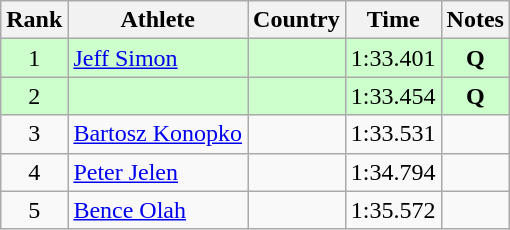<table class="wikitable sortable" style="text-align:center">
<tr>
<th>Rank</th>
<th>Athlete</th>
<th>Country</th>
<th>Time</th>
<th>Notes</th>
</tr>
<tr bgcolor="#ccffcc">
<td>1</td>
<td align=left><a href='#'>Jeff Simon</a></td>
<td align=left></td>
<td>1:33.401</td>
<td><strong>Q</strong></td>
</tr>
<tr bgcolor="#ccffcc">
<td>2</td>
<td align=left></td>
<td align=left></td>
<td>1:33.454</td>
<td><strong>Q</strong></td>
</tr>
<tr>
<td>3</td>
<td align=left><a href='#'>Bartosz Konopko</a></td>
<td align=left></td>
<td>1:33.531</td>
<td></td>
</tr>
<tr>
<td>4</td>
<td align=left><a href='#'>Peter Jelen</a></td>
<td align=left></td>
<td>1:34.794</td>
<td></td>
</tr>
<tr>
<td>5</td>
<td align=left><a href='#'>Bence Olah</a></td>
<td align=left></td>
<td>1:35.572</td>
<td></td>
</tr>
</table>
